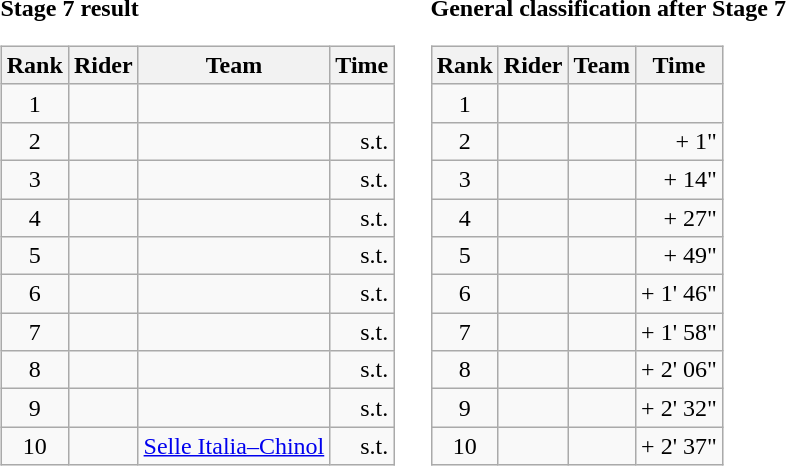<table>
<tr>
<td><strong>Stage 7 result</strong><br><table class="wikitable">
<tr>
<th scope="col">Rank</th>
<th scope="col">Rider</th>
<th scope="col">Team</th>
<th scope="col">Time</th>
</tr>
<tr>
<td style="text-align:center;">1</td>
<td></td>
<td></td>
<td style="text-align:right;"></td>
</tr>
<tr>
<td style="text-align:center;">2</td>
<td></td>
<td></td>
<td style="text-align:right;">s.t.</td>
</tr>
<tr>
<td style="text-align:center;">3</td>
<td></td>
<td></td>
<td style="text-align:right;">s.t.</td>
</tr>
<tr>
<td style="text-align:center;">4</td>
<td></td>
<td></td>
<td style="text-align:right;">s.t.</td>
</tr>
<tr>
<td style="text-align:center;">5</td>
<td></td>
<td></td>
<td style="text-align:right;">s.t.</td>
</tr>
<tr>
<td style="text-align:center;">6</td>
<td></td>
<td></td>
<td style="text-align:right;">s.t.</td>
</tr>
<tr>
<td style="text-align:center;">7</td>
<td></td>
<td></td>
<td style="text-align:right;">s.t.</td>
</tr>
<tr>
<td style="text-align:center;">8</td>
<td></td>
<td></td>
<td style="text-align:right;">s.t.</td>
</tr>
<tr>
<td style="text-align:center;">9</td>
<td></td>
<td></td>
<td style="text-align:right;">s.t.</td>
</tr>
<tr>
<td style="text-align:center;">10</td>
<td></td>
<td><a href='#'>Selle Italia–Chinol</a></td>
<td style="text-align:right;">s.t.</td>
</tr>
</table>
</td>
<td></td>
<td><strong>General classification after Stage 7</strong><br><table class="wikitable">
<tr>
<th scope="col">Rank</th>
<th scope="col">Rider</th>
<th scope="col">Team</th>
<th scope="col">Time</th>
</tr>
<tr>
<td style="text-align:center;">1</td>
<td></td>
<td></td>
<td style="text-align:right;"></td>
</tr>
<tr>
<td style="text-align:center;">2</td>
<td></td>
<td></td>
<td style="text-align:right;">+ 1"</td>
</tr>
<tr>
<td style="text-align:center;">3</td>
<td></td>
<td></td>
<td style="text-align:right;">+ 14"</td>
</tr>
<tr>
<td style="text-align:center;">4</td>
<td></td>
<td></td>
<td style="text-align:right;">+ 27"</td>
</tr>
<tr>
<td style="text-align:center;">5</td>
<td></td>
<td></td>
<td style="text-align:right;">+ 49"</td>
</tr>
<tr>
<td style="text-align:center;">6</td>
<td></td>
<td></td>
<td style="text-align:right;">+ 1' 46"</td>
</tr>
<tr>
<td style="text-align:center;">7</td>
<td></td>
<td></td>
<td style="text-align:right;">+ 1' 58"</td>
</tr>
<tr>
<td style="text-align:center;">8</td>
<td></td>
<td></td>
<td style="text-align:right;">+ 2' 06"</td>
</tr>
<tr>
<td style="text-align:center;">9</td>
<td></td>
<td></td>
<td style="text-align:right;">+ 2' 32"</td>
</tr>
<tr>
<td style="text-align:center;">10</td>
<td></td>
<td></td>
<td style="text-align:right;">+ 2' 37"</td>
</tr>
</table>
</td>
</tr>
</table>
